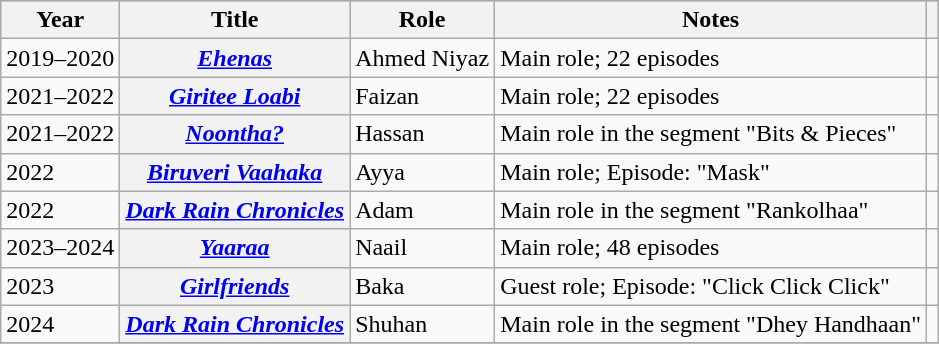<table class="wikitable sortable plainrowheaders">
<tr style="background:#ccc; text-align:center;">
<th scope="col">Year</th>
<th scope="col">Title</th>
<th scope="col">Role</th>
<th scope="col">Notes</th>
<th scope="col" class="unsortable"></th>
</tr>
<tr>
<td>2019–2020</td>
<th scope="row"><em><a href='#'>Ehenas</a></em></th>
<td>Ahmed Niyaz</td>
<td>Main role; 22 episodes</td>
<td style="text-align: center;"></td>
</tr>
<tr>
<td>2021–2022</td>
<th scope="row"><em><a href='#'>Giritee Loabi</a></em></th>
<td>Faizan</td>
<td>Main role; 22 episodes</td>
<td style="text-align: center;"></td>
</tr>
<tr>
<td>2021–2022</td>
<th scope="row"><em><a href='#'>Noontha?</a></em></th>
<td>Hassan</td>
<td>Main role in the segment "Bits & Pieces"</td>
<td style="text-align: center;"></td>
</tr>
<tr>
<td>2022</td>
<th scope="row"><em><a href='#'>Biruveri Vaahaka</a></em></th>
<td>Ayya</td>
<td>Main role; Episode: "Mask"</td>
<td style="text-align: center;"></td>
</tr>
<tr>
<td>2022</td>
<th scope="row"><em><a href='#'>Dark Rain Chronicles</a></em></th>
<td>Adam</td>
<td>Main role in the segment "Rankolhaa"</td>
<td style="text-align: center;"></td>
</tr>
<tr>
<td>2023–2024</td>
<th scope="row"><em><a href='#'>Yaaraa</a></em></th>
<td>Naail</td>
<td>Main role; 48 episodes</td>
<td style="text-align: center;"></td>
</tr>
<tr>
<td>2023</td>
<th scope="row"><em><a href='#'>Girlfriends</a></em></th>
<td>Baka</td>
<td>Guest role; Episode: "Click Click Click"</td>
<td style="text-align: center;"></td>
</tr>
<tr>
<td>2024</td>
<th scope="row"><em><a href='#'>Dark Rain Chronicles</a></em></th>
<td>Shuhan</td>
<td>Main role in the segment "Dhey Handhaan"</td>
<td style="text-align: center;"></td>
</tr>
<tr>
</tr>
</table>
